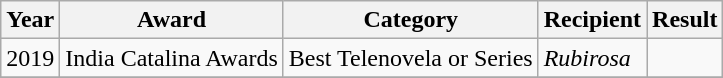<table class="wikitable plainrowheaders">
<tr>
<th scope="col">Year</th>
<th scope="col">Award</th>
<th scope="col">Category</th>
<th scope="col">Recipient</th>
<th scope="col">Result</th>
</tr>
<tr>
<td rowspan="1">2019</td>
<td rowspan="1">India Catalina Awards</td>
<td>Best Telenovela or Series</td>
<td><em>Rubirosa</em></td>
<td></td>
</tr>
<tr>
</tr>
</table>
